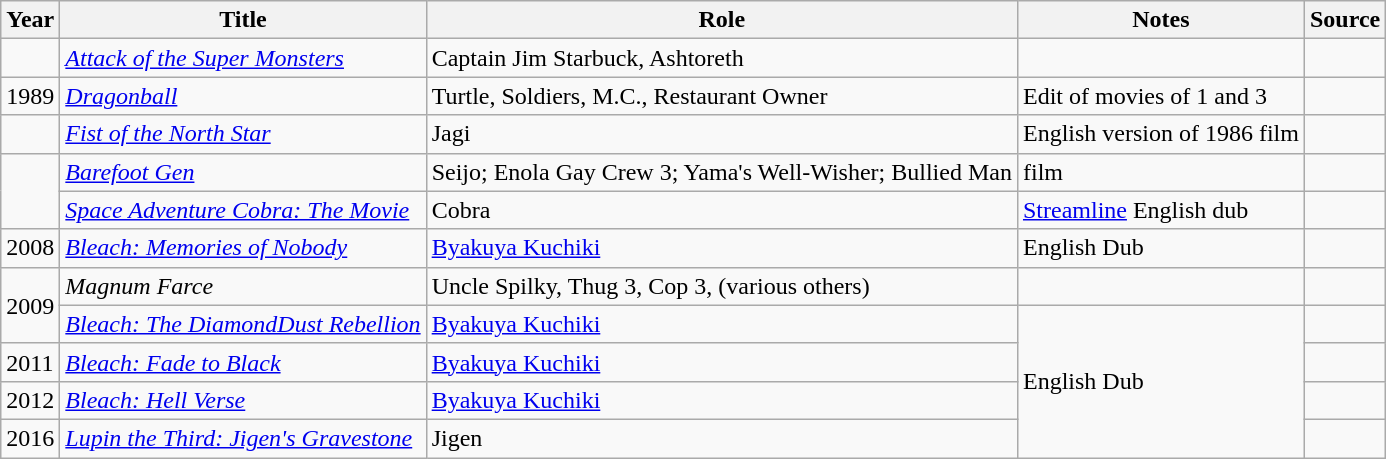<table class="wikitable sortable plainrowheaders">
<tr>
<th>Year</th>
<th>Title</th>
<th>Role</th>
<th class="unsortable">Notes</th>
<th class="unsortable">Source</th>
</tr>
<tr>
<td></td>
<td><em><a href='#'>Attack of the Super Monsters</a></em></td>
<td>Captain Jim Starbuck, Ashtoreth</td>
<td></td>
<td></td>
</tr>
<tr>
<td>1989</td>
<td><em><a href='#'>Dragonball</a></em></td>
<td>Turtle, Soldiers, M.C., Restaurant Owner</td>
<td>Edit of movies of 1 and 3</td>
<td></td>
</tr>
<tr>
<td></td>
<td><em><a href='#'>Fist of the North Star</a></em></td>
<td>Jagi</td>
<td>English version of 1986 film</td>
<td></td>
</tr>
<tr>
<td rowspan="2"></td>
<td><em><a href='#'>Barefoot Gen</a></em></td>
<td>Seijo; Enola Gay Crew 3; Yama's Well-Wisher; Bullied Man </td>
<td>film</td>
<td></td>
</tr>
<tr>
<td><em><a href='#'>Space Adventure Cobra: The Movie</a></em></td>
<td>Cobra</td>
<td><a href='#'>Streamline</a> English dub</td>
<td></td>
</tr>
<tr>
<td>2008</td>
<td><em><a href='#'>Bleach: Memories of Nobody</a></em></td>
<td><a href='#'>Byakuya Kuchiki</a></td>
<td>English Dub</td>
<td></td>
</tr>
<tr>
<td rowspan="2">2009</td>
<td><em>Magnum Farce</em></td>
<td>Uncle Spilky, Thug 3, Cop 3, (various others)</td>
<td></td>
<td></td>
</tr>
<tr>
<td><em><a href='#'>Bleach: The DiamondDust Rebellion</a></em></td>
<td><a href='#'>Byakuya Kuchiki</a></td>
<td rowspan="4">English Dub</td>
<td></td>
</tr>
<tr>
<td>2011</td>
<td><em><a href='#'>Bleach: Fade to Black</a></em></td>
<td><a href='#'>Byakuya Kuchiki</a></td>
<td></td>
</tr>
<tr>
<td>2012</td>
<td><em><a href='#'>Bleach: Hell Verse</a></em></td>
<td><a href='#'>Byakuya Kuchiki</a></td>
<td></td>
</tr>
<tr>
<td>2016</td>
<td><a href='#'><em>Lupin the Third: Jigen's Gravestone</em></a></td>
<td>Jigen</td>
<td></td>
</tr>
</table>
